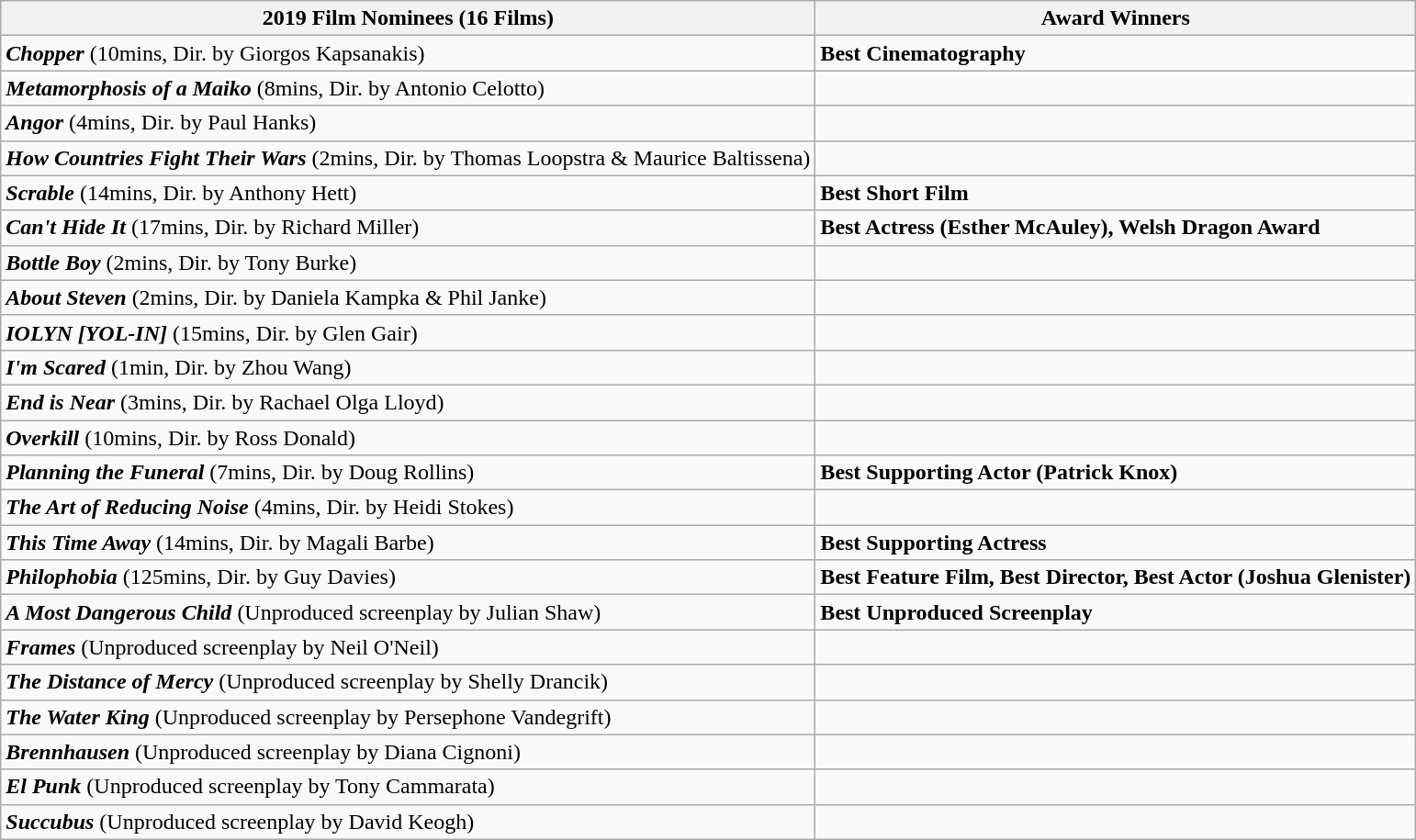<table class="wikitable mw-collapsible mw-collapsed">
<tr>
<th><strong>2019 Film Nominees (16 Films)</strong></th>
<th><strong>Award Winners</strong></th>
</tr>
<tr>
<td><strong><em>Chopper</em></strong> (10mins, Dir. by Giorgos Kapsanakis)</td>
<td><strong>Best Cinematography</strong></td>
</tr>
<tr>
<td><strong><em>Metamorphosis of a Maiko</em></strong> (8mins, Dir. by Antonio Celotto)</td>
<td></td>
</tr>
<tr>
<td><strong><em>Angor</em></strong> (4mins, Dir. by Paul Hanks)</td>
<td></td>
</tr>
<tr>
<td><strong><em>How Countries Fight Their Wars</em></strong> (2mins, Dir. by Thomas Loopstra & Maurice Baltissena)</td>
<td></td>
</tr>
<tr>
<td><strong><em>Scrable</em></strong> (14mins, Dir. by Anthony Hett)</td>
<td><strong>Best Short Film</strong></td>
</tr>
<tr>
<td><strong><em>Can't Hide It</em></strong> (17mins, Dir. by Richard Miller)</td>
<td><strong>Best Actress (Esther McAuley), Welsh Dragon Award</strong></td>
</tr>
<tr>
<td><strong><em>Bottle Boy</em></strong> (2mins, Dir. by Tony Burke)</td>
<td></td>
</tr>
<tr>
<td><strong><em>About Steven</em></strong> (2mins, Dir. by Daniela Kampka & Phil Janke)</td>
<td></td>
</tr>
<tr>
<td><strong><em>IOLYN [YOL-IN]</em></strong> (15mins, Dir. by Glen Gair)</td>
<td></td>
</tr>
<tr>
<td><strong><em>I'm Scared</em></strong> (1min, Dir. by Zhou Wang)</td>
<td></td>
</tr>
<tr>
<td><strong><em>End is Near</em></strong> (3mins, Dir. by Rachael Olga Lloyd)</td>
<td></td>
</tr>
<tr>
<td><strong><em>Overkill</em></strong> (10mins, Dir. by Ross Donald)</td>
<td></td>
</tr>
<tr>
<td><strong><em>Planning the Funeral</em></strong>  (7mins, Dir. by Doug Rollins)</td>
<td><strong>Best Supporting Actor (Patrick Knox)</strong></td>
</tr>
<tr>
<td><strong><em>The Art of Reducing</em></strong>  <strong><em>Noise</em></strong> (4mins, Dir. by Heidi Stokes)</td>
<td></td>
</tr>
<tr>
<td><strong><em>This Time Away</em></strong> (14mins, Dir. by Magali Barbe)</td>
<td><strong>Best Supporting Actress</strong></td>
</tr>
<tr>
<td><strong><em>Philophobia</em></strong> (125mins, Dir. by Guy Davies)</td>
<td><strong>Best Feature Film, Best Director, Best Actor (Joshua Glenister)</strong></td>
</tr>
<tr>
<td><strong><em>A Most Dangerous Child</em></strong>  (Unproduced screenplay by Julian Shaw)</td>
<td><strong>Best Unproduced Screenplay</strong></td>
</tr>
<tr>
<td><strong><em>Frames</em></strong> (Unproduced screenplay by Neil O'Neil)</td>
<td></td>
</tr>
<tr>
<td><strong><em>The Distance of Mercy</em></strong>  (Unproduced screenplay by Shelly Drancik)</td>
<td></td>
</tr>
<tr>
<td><strong><em>The Water King</em></strong> (Unproduced  screenplay by Persephone Vandegrift)</td>
<td></td>
</tr>
<tr>
<td><strong><em>Brennhausen</em></strong> (Unproduced screenplay by Diana Cignoni)</td>
<td></td>
</tr>
<tr>
<td><strong><em>El Punk</em></strong> (Unproduced screenplay by Tony Cammarata)</td>
<td></td>
</tr>
<tr>
<td><strong><em>Succubus</em></strong> (Unproduced screenplay by David Keogh)</td>
<td></td>
</tr>
</table>
